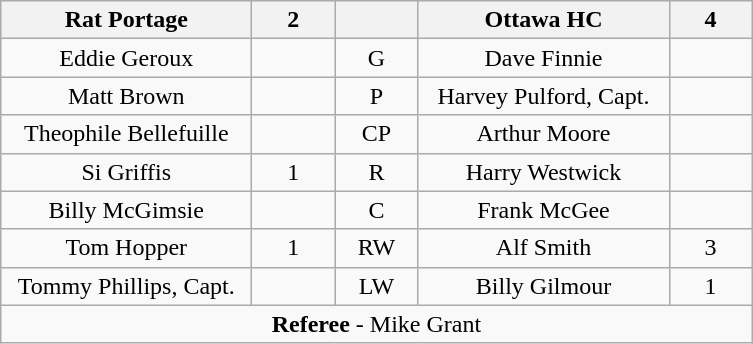<table class="wikitable" style="text-align:center;">
<tr>
<th style="width:10em">Rat Portage</th>
<th style="width:3em">2</th>
<th style="width:3em"></th>
<th style="width:10em">Ottawa HC</th>
<th style="width:3em">4</th>
</tr>
<tr>
<td>Eddie Geroux</td>
<td></td>
<td>G</td>
<td>Dave Finnie</td>
<td></td>
</tr>
<tr>
<td>Matt Brown</td>
<td></td>
<td>P</td>
<td>Harvey Pulford, Capt.</td>
<td></td>
</tr>
<tr>
<td>Theophile Bellefuille</td>
<td></td>
<td>CP</td>
<td>Arthur Moore</td>
<td></td>
</tr>
<tr>
<td>Si Griffis</td>
<td>1</td>
<td>R</td>
<td>Harry Westwick</td>
<td></td>
</tr>
<tr>
<td>Billy McGimsie</td>
<td></td>
<td>C</td>
<td>Frank McGee</td>
<td></td>
</tr>
<tr>
<td>Tom Hopper</td>
<td>1</td>
<td>RW</td>
<td>Alf Smith</td>
<td>3</td>
</tr>
<tr>
<td>Tommy Phillips, Capt.</td>
<td></td>
<td>LW</td>
<td>Billy Gilmour</td>
<td>1</td>
</tr>
<tr>
<td colspan="5"><strong>Referee</strong> - Mike Grant</td>
</tr>
</table>
